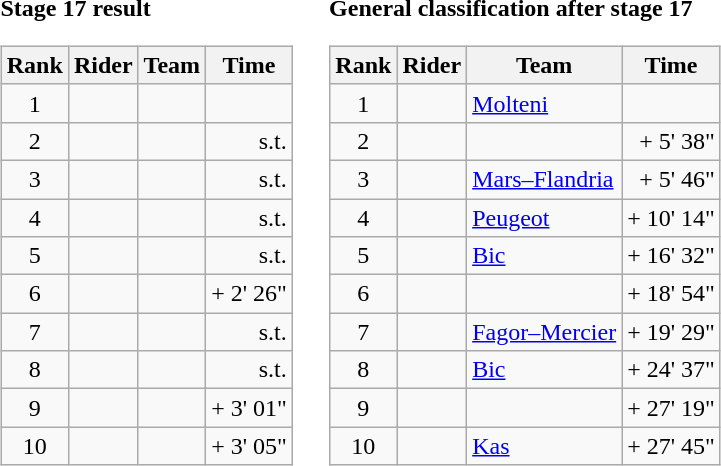<table>
<tr>
<td><strong>Stage 17 result</strong><br><table class="wikitable">
<tr>
<th scope="col">Rank</th>
<th scope="col">Rider</th>
<th scope="col">Team</th>
<th scope="col">Time</th>
</tr>
<tr>
<td style="text-align:center;">1</td>
<td></td>
<td></td>
<td style="text-align:right;"></td>
</tr>
<tr>
<td style="text-align:center;">2</td>
<td></td>
<td></td>
<td style="text-align:right;">s.t.</td>
</tr>
<tr>
<td style="text-align:center;">3</td>
<td></td>
<td></td>
<td style="text-align:right;">s.t.</td>
</tr>
<tr>
<td style="text-align:center;">4</td>
<td></td>
<td></td>
<td style="text-align:right;">s.t.</td>
</tr>
<tr>
<td style="text-align:center;">5</td>
<td></td>
<td></td>
<td style="text-align:right;">s.t.</td>
</tr>
<tr>
<td style="text-align:center;">6</td>
<td></td>
<td></td>
<td style="text-align:right;">+ 2' 26"</td>
</tr>
<tr>
<td style="text-align:center;">7</td>
<td></td>
<td></td>
<td style="text-align:right;">s.t.</td>
</tr>
<tr>
<td style="text-align:center;">8</td>
<td></td>
<td></td>
<td style="text-align:right;">s.t.</td>
</tr>
<tr>
<td style="text-align:center;">9</td>
<td></td>
<td></td>
<td style="text-align:right;">+ 3' 01"</td>
</tr>
<tr>
<td style="text-align:center;">10</td>
<td></td>
<td></td>
<td style="text-align:right;">+ 3' 05"</td>
</tr>
</table>
</td>
<td></td>
<td><strong>General classification after stage 17</strong><br><table class="wikitable">
<tr>
<th scope="col">Rank</th>
<th scope="col">Rider</th>
<th scope="col">Team</th>
<th scope="col">Time</th>
</tr>
<tr>
<td style="text-align:center;">1</td>
<td></td>
<td><a href='#'>Molteni</a></td>
<td style="text-align:right;"></td>
</tr>
<tr>
<td style="text-align:center;">2</td>
<td></td>
<td></td>
<td style="text-align:right;">+ 5' 38"</td>
</tr>
<tr>
<td style="text-align:center;">3</td>
<td></td>
<td><a href='#'>Mars–Flandria</a></td>
<td style="text-align:right;">+ 5' 46"</td>
</tr>
<tr>
<td style="text-align:center;">4</td>
<td></td>
<td><a href='#'>Peugeot</a></td>
<td style="text-align:right;">+ 10' 14"</td>
</tr>
<tr>
<td style="text-align:center;">5</td>
<td></td>
<td><a href='#'>Bic</a></td>
<td style="text-align:right;">+ 16' 32"</td>
</tr>
<tr>
<td style="text-align:center;">6</td>
<td></td>
<td></td>
<td style="text-align:right;">+ 18' 54"</td>
</tr>
<tr>
<td style="text-align:center;">7</td>
<td></td>
<td><a href='#'>Fagor–Mercier</a></td>
<td style="text-align:right;">+ 19' 29"</td>
</tr>
<tr>
<td style="text-align:center;">8</td>
<td></td>
<td><a href='#'>Bic</a></td>
<td style="text-align:right;">+ 24' 37"</td>
</tr>
<tr>
<td style="text-align:center;">9</td>
<td></td>
<td></td>
<td style="text-align:right;">+ 27' 19"</td>
</tr>
<tr>
<td style="text-align:center;">10</td>
<td></td>
<td><a href='#'>Kas</a></td>
<td style="text-align:right;">+ 27' 45"</td>
</tr>
</table>
</td>
</tr>
</table>
